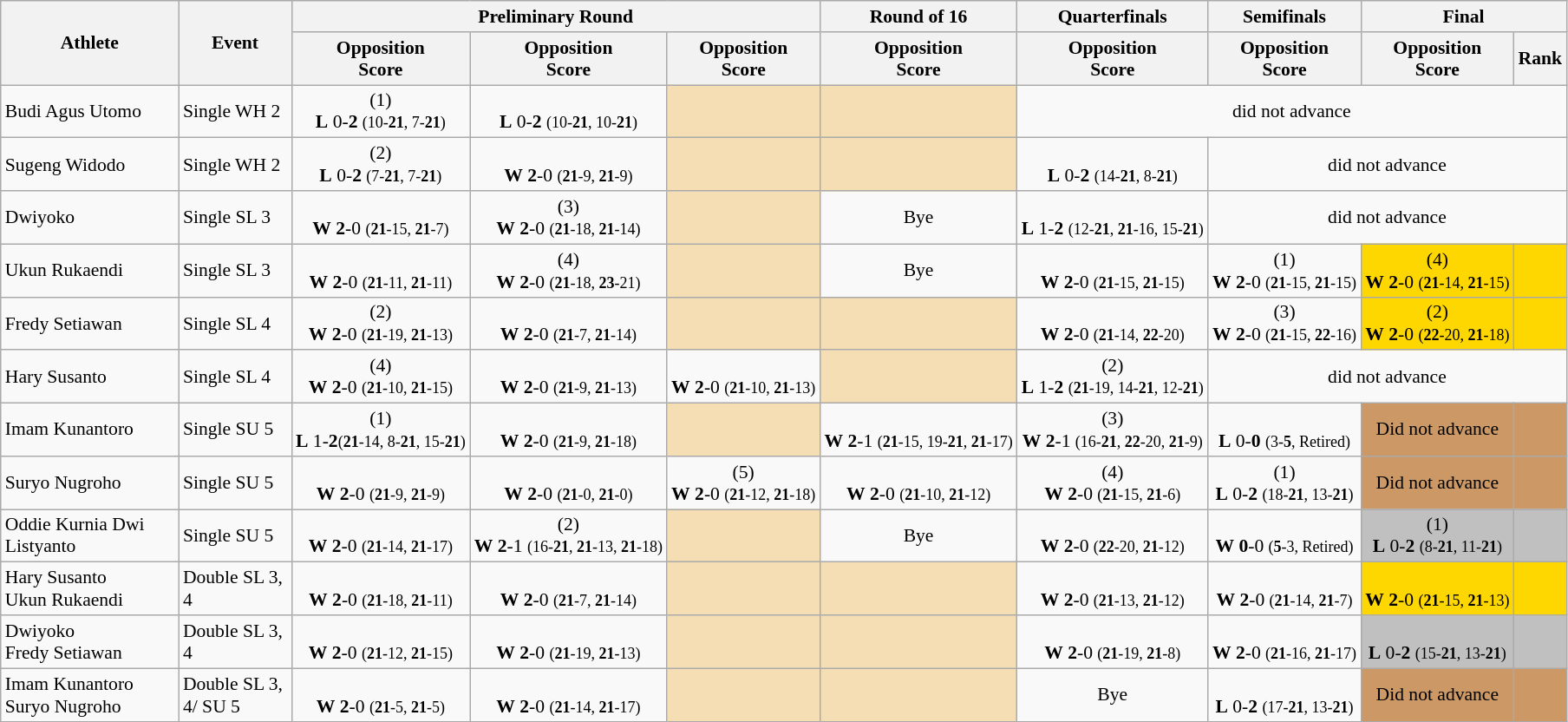<table class="wikitable" border="1" style="font-size:90%">
<tr>
<th width=130 rowspan=2>Athlete</th>
<th width=80 rowspan=2>Event</th>
<th colspan=3>Preliminary Round</th>
<th>Round of 16</th>
<th>Quarterfinals</th>
<th>Semifinals</th>
<th width="150" colspan="2">Final</th>
</tr>
<tr>
<th>Opposition<br>Score</th>
<th>Opposition<br>Score</th>
<th>Opposition<br>Score</th>
<th>Opposition<br>Score</th>
<th>Opposition<br>Score</th>
<th>Opposition<br>Score</th>
<th>Opposition<br>Score</th>
<th>Rank</th>
</tr>
<tr>
<td>Budi Agus Utomo</td>
<td>Single WH 2</td>
<td align=center>(1) <br><strong>L</strong> 0-<strong>2</strong> <small>(10-<strong>21</strong>, 7-<strong>21</strong>)</small></td>
<td align=center><br><strong>L</strong> 0-<strong>2</strong> <small>(10-<strong>21</strong>, 10-<strong>21</strong>)</small></td>
<td bgcolor="wheat"></td>
<td bgcolor="wheat"></td>
<td align=center colspan="4">did not advance</td>
</tr>
<tr>
<td>Sugeng Widodo</td>
<td>Single WH 2</td>
<td align=center>(2) <br><strong>L</strong> 0-<strong>2</strong> <small>(7-<strong>21</strong>, 7-<strong>21</strong>)</small></td>
<td align=center><br><strong>W</strong> <strong>2</strong>-0 <small>(<strong>21</strong>-9, <strong>21</strong>-9)</small></td>
<td bgcolor="wheat"></td>
<td bgcolor="wheat"></td>
<td align=center><br><strong>L</strong> 0-<strong>2</strong> <small>(14-<strong>21</strong>, 8-<strong>21</strong>)</small></td>
<td align=center colspan="3">did not advance</td>
</tr>
<tr>
<td>Dwiyoko</td>
<td>Single SL 3</td>
<td align=center><br><strong>W</strong> <strong>2</strong>-0 <small>(<strong>21</strong>-15, <strong>21</strong>-7)</small></td>
<td align=center>(3) <br><strong>W</strong> <strong>2</strong>-0 <small>(<strong>21</strong>-18, <strong>21</strong>-14)</small></td>
<td bgcolor="wheat"></td>
<td align=center>Bye</td>
<td align=center><br><strong>L</strong> 1-<strong>2</strong> <small>(12-<strong>21</strong>, <strong>21</strong>-16, 15-<strong>21</strong>)</small></td>
<td align=center colspan="3">did not advance</td>
</tr>
<tr>
<td>Ukun Rukaendi</td>
<td>Single SL 3</td>
<td align=center><br><strong>W</strong> <strong>2</strong>-0 <small>(<strong>21</strong>-11, <strong>21</strong>-11)</small></td>
<td align=center>(4) <br><strong>W</strong> <strong>2</strong>-0 <small>(<strong>21</strong>-18, <strong>23</strong>-21)</small></td>
<td bgcolor="wheat"></td>
<td align=center>Bye</td>
<td align=center><br><strong>W</strong> <strong>2</strong>-0 <small>(<strong>21</strong>-15, <strong>21</strong>-15)</small></td>
<td align=center>(1) <br><strong>W</strong> <strong>2</strong>-0 <small>(<strong>21</strong>-15, <strong>21</strong>-15)</small></td>
<td align=center bgcolor="gold">(4) <br><strong>W</strong> <strong>2</strong>-0 <small>(<strong>21</strong>-14, <strong>21</strong>-15)</small></td>
<td align=center bgcolor="gold"></td>
</tr>
<tr>
<td>Fredy Setiawan</td>
<td>Single SL 4</td>
<td align=center>(2) <br><strong>W</strong> <strong>2</strong>-0 <small>(<strong>21</strong>-19, <strong>21</strong>-13)</small></td>
<td align=center><br><strong>W</strong> <strong>2</strong>-0 <small>(<strong>21</strong>-7, <strong>21</strong>-14)</small></td>
<td bgcolor="wheat"></td>
<td bgcolor="wheat"></td>
<td align=center><br><strong>W</strong> <strong>2</strong>-0 <small>(<strong>21</strong>-14, <strong>22</strong>-20)</small></td>
<td align=center>(3) <br><strong>W</strong> <strong>2</strong>-0 <small>(<strong>21</strong>-15, <strong>22</strong>-16)</small></td>
<td align=center bgcolor="gold">(2) <br><strong>W</strong> <strong>2</strong>-0 <small>(<strong>22</strong>-20, <strong>21</strong>-18)</small></td>
<td align=center bgcolor="gold"></td>
</tr>
<tr>
<td>Hary Susanto</td>
<td>Single SL 4</td>
<td align=center>(4) <br><strong>W</strong> <strong>2</strong>-0 <small>(<strong>21</strong>-10, <strong>21</strong>-15)</small></td>
<td align=center><br><strong>W</strong> <strong>2</strong>-0 <small>(<strong>21</strong>-9, <strong>21</strong>-13)</small></td>
<td align=center><br><strong>W</strong> <strong>2</strong>-0 <small>(<strong>21</strong>-10, <strong>21</strong>-13)</small></td>
<td bgcolor="wheat"></td>
<td align=center>(2) <br><strong>L</strong> 1-<strong>2</strong> <small>(<strong>21</strong>-19, 14-<strong>21</strong>, 12-<strong>21</strong>)</small></td>
<td align=center colspan="3">did not advance</td>
</tr>
<tr>
<td>Imam Kunantoro</td>
<td>Single SU 5</td>
<td align=center>(1) <br><strong>L</strong> 1-<strong>2</strong><small>(<strong>21</strong>-14, 8-<strong>21</strong>, 15-<strong>21</strong>)</small></td>
<td align=center><br><strong>W</strong> <strong>2</strong>-0 <small>(<strong>21</strong>-9, <strong>21</strong>-18)</small></td>
<td bgcolor="wheat"></td>
<td align=center><br><strong>W</strong> <strong>2</strong>-1 <small>(<strong>21</strong>-15, 19-<strong>21</strong>, <strong>21</strong>-17)</small></td>
<td align=center>(3) <br><strong>W</strong> <strong>2</strong>-1 <small>(16-<strong>21</strong>, <strong>22</strong>-20, <strong>21</strong>-9)</small></td>
<td align=center><br><strong>L</strong> 0-<strong>0</strong> <small>(3-<strong>5</strong>, Retired)</small></td>
<td align=center bgcolor=cc9966>Did not advance</td>
<td align=center bgcolor=cc9966></td>
</tr>
<tr>
<td>Suryo Nugroho</td>
<td>Single SU 5</td>
<td align=center><br><strong>W</strong> <strong>2</strong>-0 <small>(<strong>21</strong>-9, <strong>21</strong>-9)</small></td>
<td align=center><br><strong>W</strong> <strong>2</strong>-0 <small>(<strong>21</strong>-0, <strong>21</strong>-0)</small></td>
<td align=center>(5) <br><strong>W</strong> <strong>2</strong>-0 <small>(<strong>21</strong>-12, <strong>21</strong>-18)</small></td>
<td align=center><br><strong>W</strong> <strong>2</strong>-0 <small>(<strong>21</strong>-10, <strong>21</strong>-12)</small></td>
<td align=center>(4) <br><strong>W</strong> <strong>2</strong>-0 <small>(<strong>21</strong>-15, <strong>21</strong>-6)</small></td>
<td align=center>(1) <br><strong>L</strong> 0-<strong>2</strong> <small>(18-<strong>21</strong>, 13-<strong>21</strong>)</small></td>
<td align=center bgcolor=cc9966>Did not advance</td>
<td align=center bgcolor=cc9966></td>
</tr>
<tr>
<td>Oddie Kurnia Dwi Listyanto</td>
<td>Single SU 5</td>
<td align=center><br><strong>W</strong> <strong>2</strong>-0 <small>(<strong>21</strong>-14, <strong>21</strong>-17)</small></td>
<td align=center>(2) <br><strong>W</strong> <strong>2</strong>-1 <small>(16-<strong>21</strong>, <strong>21</strong>-13, <strong>21</strong>-18)</small></td>
<td bgcolor="wheat"></td>
<td align=center>Bye</td>
<td align=center><br><strong>W</strong> <strong>2</strong>-0 <small>(<strong>22</strong>-20, <strong>21</strong>-12)</small></td>
<td align=center><br><strong>W</strong> <strong>0</strong>-0 <small>(<strong>5</strong>-3, Retired)</small></td>
<td align=center bgcolor="silver">(1) <br><strong>L</strong> 0-<strong>2</strong> <small>(8-<strong>21</strong>, 11-<strong>21</strong>)</small></td>
<td align=center bgcolor="silver"></td>
</tr>
<tr>
<td>Hary Susanto <br> Ukun Rukaendi</td>
<td>Double SL 3, 4</td>
<td align=center><br><strong>W</strong> <strong>2</strong>-0 <small>(<strong>21</strong>-18, <strong>21</strong>-11)</small></td>
<td align=center><br><strong>W</strong> <strong>2</strong>-0 <small>(<strong>21</strong>-7, <strong>21</strong>-14)</small></td>
<td bgcolor="wheat"></td>
<td bgcolor="wheat"></td>
<td align=center><br><strong>W</strong> <strong>2</strong>-0 <small>(<strong>21</strong>-13, <strong>21</strong>-12)</small></td>
<td align=center><br><strong>W</strong> <strong>2</strong>-0 <small>(<strong>21</strong>-14, <strong>21</strong>-7)</small></td>
<td align=center bgcolor="gold"><br><strong>W</strong> <strong>2</strong>-0 <small>(<strong>21</strong>-15, <strong>21</strong>-13)</small></td>
<td align=center bgcolor="gold"></td>
</tr>
<tr>
<td>Dwiyoko <br> Fredy Setiawan</td>
<td>Double SL 3, 4</td>
<td align=center><br><strong>W</strong> <strong>2</strong>-0 <small>(<strong>21</strong>-12, <strong>21</strong>-15)</small></td>
<td align=center><br><strong>W</strong> <strong>2</strong>-0 <small>(<strong>21</strong>-19, <strong>21</strong>-13)</small></td>
<td bgcolor="wheat"></td>
<td bgcolor="wheat"></td>
<td align=center><br><strong>W</strong> <strong>2</strong>-0 <small>(<strong>21</strong>-19, <strong>21</strong>-8)</small></td>
<td align=center><br><strong>W</strong> <strong>2</strong>-0 <small>(<strong>21</strong>-16, <strong>21</strong>-17)</small></td>
<td align=center bgcolor="silver"><br><strong>L</strong> 0-<strong>2</strong> <small>(15-<strong>21</strong>, 13-<strong>21</strong>)</small></td>
<td align=center bgcolor="silver"></td>
</tr>
<tr>
<td>Imam Kunantoro <br> Suryo Nugroho</td>
<td>Double SL 3, 4/ SU 5</td>
<td align=center><br><strong>W</strong> <strong>2</strong>-0 <small>(<strong>21</strong>-5, <strong>21</strong>-5)</small></td>
<td align=center><br><strong>W</strong> <strong>2</strong>-0 <small>(<strong>21</strong>-14, <strong>21</strong>-17)</small></td>
<td bgcolor="wheat"></td>
<td bgcolor="wheat"></td>
<td align=center>Bye</td>
<td align=center> <br><strong>L</strong> 0-<strong>2</strong> <small>(17-<strong>21</strong>, 13-<strong>21</strong>)</small></td>
<td align=center bgcolor=cc9966>Did not advance</td>
<td align=center bgcolor=cc9966></td>
</tr>
</table>
